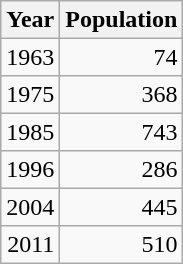<table class="wikitable" style="line-height:1.1em;">
<tr>
<th>Year</th>
<th>Population</th>
</tr>
<tr align="right">
<td>1963</td>
<td>74</td>
</tr>
<tr align="right">
<td>1975</td>
<td>368</td>
</tr>
<tr align="right">
<td>1985</td>
<td>743</td>
</tr>
<tr align="right">
<td>1996</td>
<td>286</td>
</tr>
<tr align="right">
<td>2004</td>
<td>445</td>
</tr>
<tr align="right">
<td>2011</td>
<td>510</td>
</tr>
</table>
